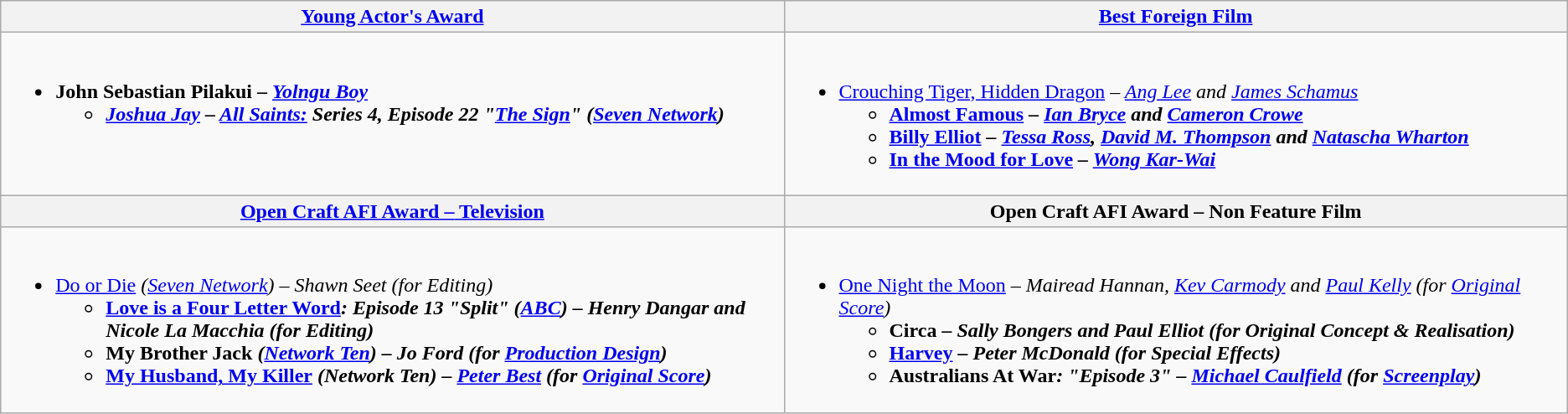<table class="wikitable">
<tr>
<th><a href='#'>Young Actor's Award</a></th>
<th><a href='#'>Best Foreign Film</a></th>
</tr>
<tr>
<td valign="top" width="50%"><br><ul><li><strong>John Sebastian Pilakui – <em><a href='#'>Yolngu Boy</a><strong><em><ul><li><a href='#'>Joshua Jay</a> – </em><a href='#'>All Saints:</a><em> Series 4, Episode 22 "<a href='#'>The Sign</a>" (<a href='#'>Seven Network</a>)</li></ul></li></ul></td>
<td valign="top" width="50%"><br><ul><li></em></strong><a href='#'>Crouching Tiger, Hidden Dragon</a><strong><em> </strong>– <a href='#'>Ang Lee</a> and <a href='#'>James Schamus</a><strong><ul><li></em><a href='#'>Almost Famous</a><em> – <a href='#'>Ian Bryce</a> and <a href='#'>Cameron Crowe</a></li><li></em><a href='#'>Billy Elliot</a><em> – <a href='#'>Tessa Ross</a>, <a href='#'>David M. Thompson</a> and <a href='#'>Natascha Wharton</a></li><li></em><a href='#'>In the Mood for Love</a><em> – <a href='#'>Wong Kar-Wai</a></li></ul></li></ul></td>
</tr>
<tr>
<th><a href='#'>Open Craft AFI Award </strong>–<strong> Television</a></th>
<th>Open Craft AFI Award </strong>–<strong> Non Feature Film</th>
</tr>
<tr>
<td valign="top" width="50%"><br><ul><li></em></strong><a href='#'>Do or Die</a><strong><em> </strong>(<a href='#'>Seven Network</a>) – Shawn Seet (for Editing)<strong><ul><li></em><a href='#'>Love is a Four Letter Word</a><em>: Episode 13 "Split" (<a href='#'>ABC</a>) – Henry Dangar and Nicole La Macchia (for Editing)</li><li></em>My Brother Jack<em> (<a href='#'>Network Ten</a>) – Jo Ford (for <a href='#'>Production Design</a>)</li><li></em><a href='#'>My Husband, My Killer</a><em> (Network Ten) – <a href='#'>Peter Best</a> (for <a href='#'>Original Score</a>)</li></ul></li></ul></td>
<td valign="top" width="50%"><br><ul><li></em></strong><a href='#'>One Night the Moon</a><strong><em> </strong>– Mairead Hannan, <a href='#'>Kev Carmody</a> and <a href='#'>Paul Kelly</a>  (for <a href='#'>Original Score</a>)<strong><ul><li></em>Circa<em> – Sally Bongers and Paul Elliot (for Original Concept & Realisation)</li><li></em><a href='#'>Harvey</a><em> – Peter McDonald (for Special Effects)</li><li></em>Australians At War<em>: "Episode 3" – <a href='#'>Michael Caulfield</a> (for <a href='#'>Screenplay</a>)</li></ul></li></ul></td>
</tr>
</table>
